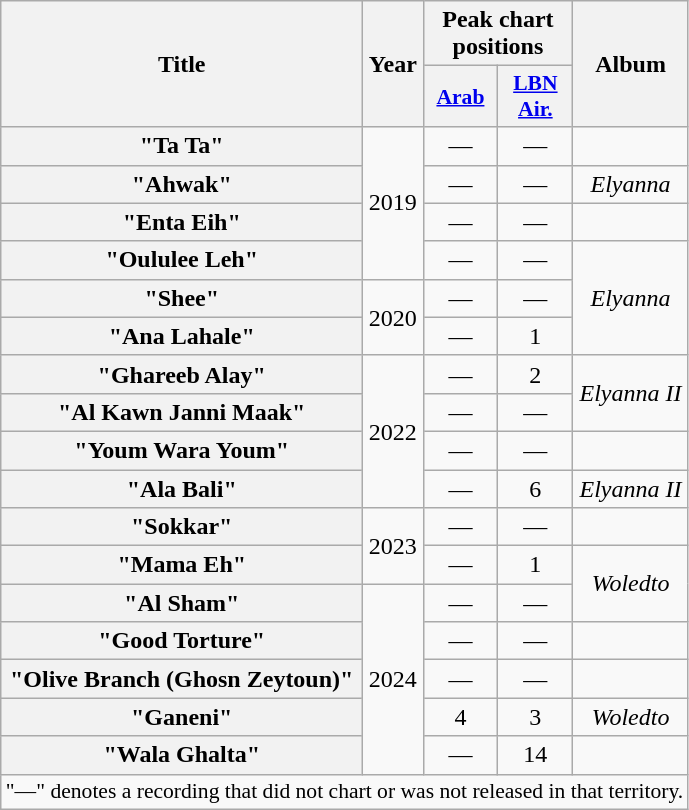<table class="wikitable plainrowheaders" style="text-align:center;">
<tr>
<th rowspan="2" scope="col">Title</th>
<th rowspan="2" scope="col">Year</th>
<th scope="col" colspan="2">Peak chart positions</th>
<th rowspan="2" scope="col">Album</th>
</tr>
<tr>
<th scope="col" style="width:3em;font-size:90%;"><a href='#'>Arab</a><br></th>
<th scope="col" style="width:3em;font-size:90%;"><a href='#'>LBN<br>Air.</a><br></th>
</tr>
<tr>
<th scope="row">"Ta Ta"</th>
<td rowspan="4">2019</td>
<td>—</td>
<td>—</td>
<td></td>
</tr>
<tr>
<th scope="row">"Ahwak"</th>
<td>—</td>
<td>—</td>
<td><em>Elyanna</em></td>
</tr>
<tr>
<th scope="row">"Enta Eih"</th>
<td>—</td>
<td>—</td>
<td></td>
</tr>
<tr>
<th scope="row">"Oululee Leh"</th>
<td>—</td>
<td>—</td>
<td rowspan="3"><em>Elyanna</em></td>
</tr>
<tr>
<th scope="row">"Shee"</th>
<td rowspan="2">2020</td>
<td>—</td>
<td>—</td>
</tr>
<tr>
<th scope="row">"Ana Lahale"<br></th>
<td>—</td>
<td>1</td>
</tr>
<tr>
<th scope="row">"Ghareeb Alay"<br></th>
<td rowspan="4">2022</td>
<td>—</td>
<td>2</td>
<td rowspan="2"><em>Elyanna II</em></td>
</tr>
<tr>
<th scope="row">"Al Kawn Janni Maak"</th>
<td>—</td>
<td>—</td>
</tr>
<tr>
<th scope="row">"Youm Wara Youm"<br></th>
<td>—</td>
<td>—</td>
<td></td>
</tr>
<tr>
<th scope="row">"Ala Bali"</th>
<td>—</td>
<td>6</td>
<td><em>Elyanna II</em></td>
</tr>
<tr>
<th scope="row">"Sokkar"</th>
<td rowspan="2">2023</td>
<td>—</td>
<td>—</td>
<td></td>
</tr>
<tr>
<th scope="row">"Mama Eh"</th>
<td>—</td>
<td>1</td>
<td rowspan="2"><em>Woledto</em></td>
</tr>
<tr>
<th scope="row">"Al Sham"</th>
<td rowspan="5">2024</td>
<td>—</td>
<td>—</td>
</tr>
<tr>
<th scope="row">"Good Torture"<br></th>
<td>—</td>
<td>—</td>
<td></td>
</tr>
<tr>
<th scope="row">"Olive Branch (Ghosn Zeytoun)"</th>
<td>—</td>
<td>—</td>
<td></td>
</tr>
<tr>
<th scope="row">"Ganeni"</th>
<td>4</td>
<td>3</td>
<td><em>Woledto</em></td>
</tr>
<tr>
<th scope="row">"Wala Ghalta"<br></th>
<td>—</td>
<td>14</td>
<td></td>
</tr>
<tr>
<td colspan="5" style="font-size:90%">"—" denotes a recording that did not chart or was not released in that territory.</td>
</tr>
</table>
